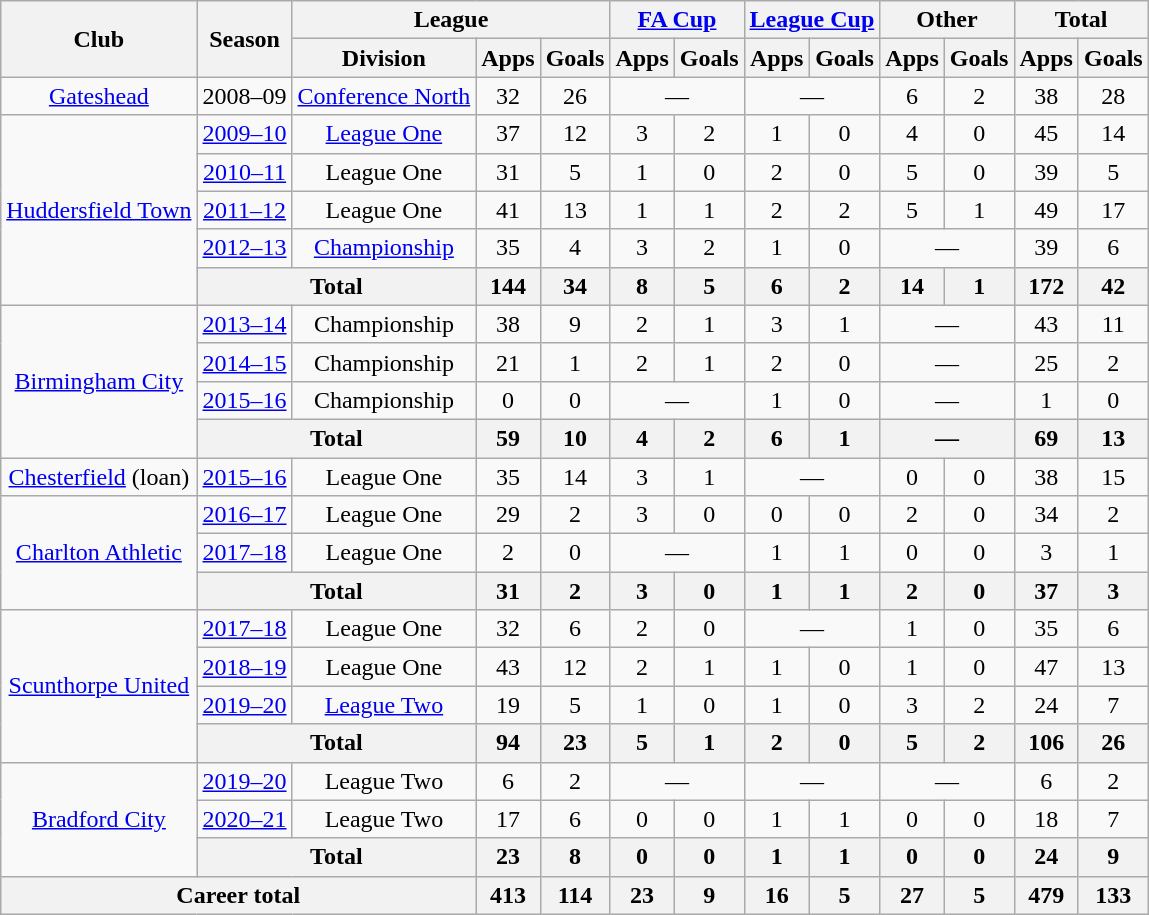<table class=wikitable style="text-align:center">
<tr>
<th rowspan=2>Club</th>
<th rowspan=2>Season</th>
<th colspan=3>League</th>
<th colspan=2><a href='#'>FA Cup</a></th>
<th colspan=2><a href='#'>League Cup</a></th>
<th colspan=2>Other</th>
<th colspan=2>Total</th>
</tr>
<tr>
<th>Division</th>
<th>Apps</th>
<th>Goals</th>
<th>Apps</th>
<th>Goals</th>
<th>Apps</th>
<th>Goals</th>
<th>Apps</th>
<th>Goals</th>
<th>Apps</th>
<th>Goals</th>
</tr>
<tr>
<td><a href='#'>Gateshead</a></td>
<td>2008–09</td>
<td><a href='#'>Conference North</a></td>
<td>32</td>
<td>26</td>
<td colspan=2>—</td>
<td colspan=2>—</td>
<td>6</td>
<td>2</td>
<td>38</td>
<td>28</td>
</tr>
<tr>
<td rowspan=5><a href='#'>Huddersfield Town</a></td>
<td><a href='#'>2009–10</a></td>
<td><a href='#'>League One</a></td>
<td>37</td>
<td>12</td>
<td>3</td>
<td>2</td>
<td>1</td>
<td>0</td>
<td>4</td>
<td>0</td>
<td>45</td>
<td>14</td>
</tr>
<tr>
<td><a href='#'>2010–11</a></td>
<td>League One</td>
<td>31</td>
<td>5</td>
<td>1</td>
<td>0</td>
<td>2</td>
<td>0</td>
<td>5</td>
<td>0</td>
<td>39</td>
<td>5</td>
</tr>
<tr>
<td><a href='#'>2011–12</a></td>
<td>League One</td>
<td>41</td>
<td>13</td>
<td>1</td>
<td>1</td>
<td>2</td>
<td>2</td>
<td>5</td>
<td>1</td>
<td>49</td>
<td>17</td>
</tr>
<tr>
<td><a href='#'>2012–13</a></td>
<td><a href='#'>Championship</a></td>
<td>35</td>
<td>4</td>
<td>3</td>
<td>2</td>
<td>1</td>
<td>0</td>
<td colspan=2>—</td>
<td>39</td>
<td>6</td>
</tr>
<tr>
<th colspan=2>Total</th>
<th>144</th>
<th>34</th>
<th>8</th>
<th>5</th>
<th>6</th>
<th>2</th>
<th>14</th>
<th>1</th>
<th>172</th>
<th>42</th>
</tr>
<tr>
<td rowspan=4><a href='#'>Birmingham City</a></td>
<td><a href='#'>2013–14</a></td>
<td>Championship</td>
<td>38</td>
<td>9</td>
<td>2</td>
<td>1</td>
<td>3</td>
<td>1</td>
<td colspan=2>—</td>
<td>43</td>
<td>11</td>
</tr>
<tr>
<td><a href='#'>2014–15</a></td>
<td>Championship</td>
<td>21</td>
<td>1</td>
<td>2</td>
<td>1</td>
<td>2</td>
<td>0</td>
<td colspan=2>—</td>
<td>25</td>
<td>2</td>
</tr>
<tr>
<td><a href='#'>2015–16</a></td>
<td>Championship</td>
<td>0</td>
<td>0</td>
<td colspan=2>—</td>
<td>1</td>
<td>0</td>
<td colspan=2>—</td>
<td>1</td>
<td>0</td>
</tr>
<tr>
<th colspan=2>Total</th>
<th>59</th>
<th>10</th>
<th>4</th>
<th>2</th>
<th>6</th>
<th>1</th>
<th colspan=2>—</th>
<th>69</th>
<th>13</th>
</tr>
<tr>
<td><a href='#'>Chesterfield</a> (loan)</td>
<td><a href='#'>2015–16</a></td>
<td>League One</td>
<td>35</td>
<td>14</td>
<td>3</td>
<td>1</td>
<td colspan=2>—</td>
<td>0</td>
<td>0</td>
<td>38</td>
<td>15</td>
</tr>
<tr>
<td rowspan=3><a href='#'>Charlton Athletic</a></td>
<td><a href='#'>2016–17</a></td>
<td>League One</td>
<td>29</td>
<td>2</td>
<td>3</td>
<td>0</td>
<td>0</td>
<td>0</td>
<td>2</td>
<td>0</td>
<td>34</td>
<td>2</td>
</tr>
<tr>
<td><a href='#'>2017–18</a></td>
<td>League One</td>
<td>2</td>
<td>0</td>
<td colspan=2>—</td>
<td>1</td>
<td>1</td>
<td>0</td>
<td>0</td>
<td>3</td>
<td>1</td>
</tr>
<tr>
<th colspan=2>Total</th>
<th>31</th>
<th>2</th>
<th>3</th>
<th>0</th>
<th>1</th>
<th>1</th>
<th>2</th>
<th>0</th>
<th>37</th>
<th>3</th>
</tr>
<tr>
<td rowspan=4><a href='#'>Scunthorpe United</a></td>
<td><a href='#'>2017–18</a></td>
<td>League One</td>
<td>32</td>
<td>6</td>
<td>2</td>
<td>0</td>
<td colspan=2>—</td>
<td>1</td>
<td>0</td>
<td>35</td>
<td>6</td>
</tr>
<tr>
<td><a href='#'>2018–19</a></td>
<td>League One</td>
<td>43</td>
<td>12</td>
<td>2</td>
<td>1</td>
<td>1</td>
<td>0</td>
<td>1</td>
<td>0</td>
<td>47</td>
<td>13</td>
</tr>
<tr>
<td><a href='#'>2019–20</a></td>
<td><a href='#'>League Two</a></td>
<td>19</td>
<td>5</td>
<td>1</td>
<td>0</td>
<td>1</td>
<td>0</td>
<td>3</td>
<td>2</td>
<td>24</td>
<td>7</td>
</tr>
<tr>
<th colspan=2>Total</th>
<th>94</th>
<th>23</th>
<th>5</th>
<th>1</th>
<th>2</th>
<th>0</th>
<th>5</th>
<th>2</th>
<th>106</th>
<th>26</th>
</tr>
<tr>
<td rowspan="3"><a href='#'>Bradford City</a></td>
<td><a href='#'>2019–20</a></td>
<td>League Two</td>
<td>6</td>
<td>2</td>
<td colspan=2>—</td>
<td colspan=2>—</td>
<td colspan=2>—</td>
<td>6</td>
<td>2</td>
</tr>
<tr>
<td><a href='#'>2020–21</a></td>
<td>League Two</td>
<td>17</td>
<td>6</td>
<td>0</td>
<td>0</td>
<td>1</td>
<td>1</td>
<td>0</td>
<td>0</td>
<td>18</td>
<td>7</td>
</tr>
<tr>
<th colspan=2>Total</th>
<th>23</th>
<th>8</th>
<th>0</th>
<th>0</th>
<th>1</th>
<th>1</th>
<th>0</th>
<th>0</th>
<th>24</th>
<th>9</th>
</tr>
<tr>
<th colspan=3>Career total</th>
<th>413</th>
<th>114</th>
<th>23</th>
<th>9</th>
<th>16</th>
<th>5</th>
<th>27</th>
<th>5</th>
<th>479</th>
<th>133</th>
</tr>
</table>
